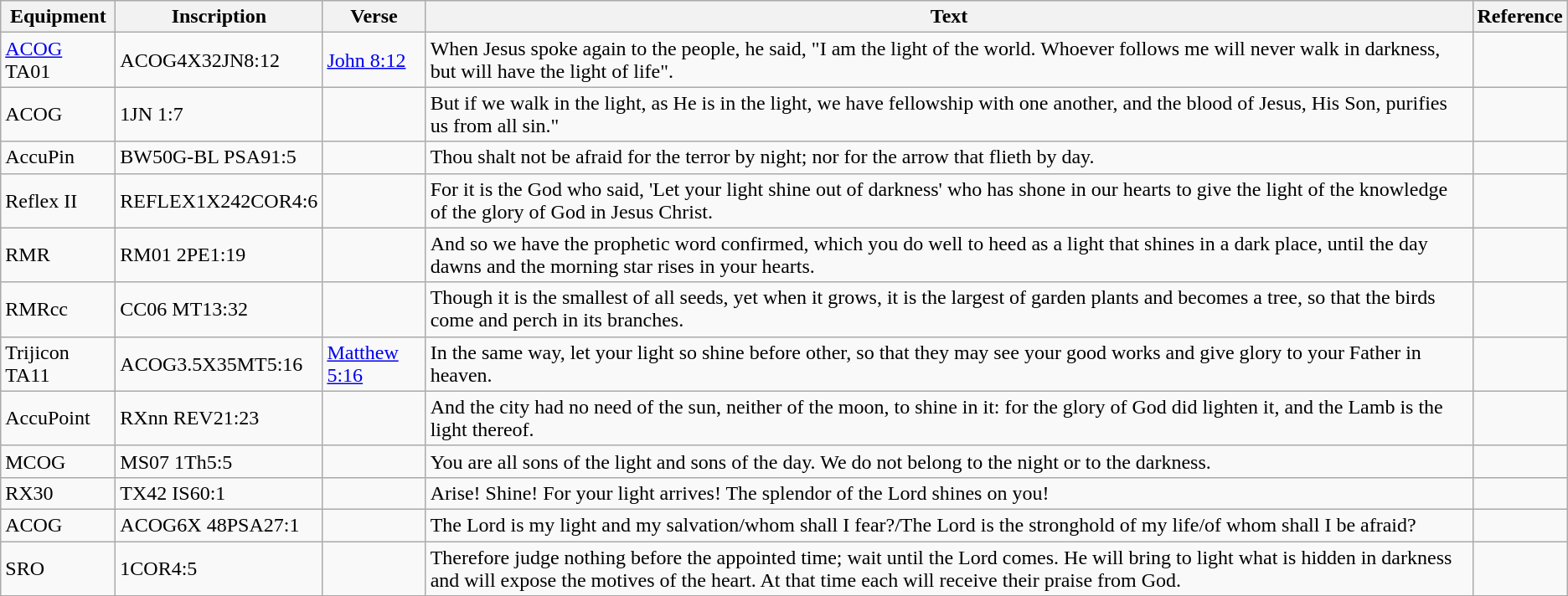<table class="wikitable">
<tr>
<th>Equipment</th>
<th>Inscription</th>
<th>Verse</th>
<th>Text</th>
<th>Reference</th>
</tr>
<tr>
<td><a href='#'>ACOG</a> TA01</td>
<td>ACOG4X32JN8:12</td>
<td><a href='#'>John 8:12</a></td>
<td>When Jesus spoke again to the people, he said, "I am the light of the world. Whoever follows me will never walk in darkness, but will have the light of life".</td>
<td></td>
</tr>
<tr>
<td>ACOG</td>
<td>1JN 1:7</td>
<td></td>
<td>But if we walk in the light, as He is in the light, we have fellowship with one another, and the blood of Jesus, His Son, purifies us from all sin."</td>
<td></td>
</tr>
<tr>
<td>AccuPin</td>
<td>BW50G-BL PSA91:5</td>
<td></td>
<td>Thou shalt not be afraid for the terror by night; nor for the arrow that flieth by day.</td>
<td></td>
</tr>
<tr>
<td>Reflex II</td>
<td>REFLEX1X242COR4:6</td>
<td></td>
<td>For it is the God who said, 'Let your light shine out of darkness' who has shone in our hearts to give the light of the knowledge of the glory of God in Jesus Christ.</td>
<td></td>
</tr>
<tr>
<td>RMR</td>
<td>RM01 2PE1:19</td>
<td></td>
<td>And so we have the prophetic word confirmed, which you do well to heed as a light that shines in a dark place, until the day dawns and the morning star rises in your hearts.</td>
<td></td>
</tr>
<tr>
<td>RMRcc</td>
<td>CC06 MT13:32</td>
<td></td>
<td>Though it is the smallest of all seeds, yet when it grows, it is the largest of garden plants and becomes a tree, so that the birds come and perch in its branches.</td>
<td></td>
</tr>
<tr>
<td>Trijicon TA11</td>
<td>ACOG3.5X35MT5:16</td>
<td><a href='#'>Matthew 5:16</a></td>
<td>In the same way, let your light so shine before other, so that they may see your good works and give glory to your Father in heaven.</td>
<td></td>
</tr>
<tr>
<td>AccuPoint</td>
<td>RXnn REV21:23</td>
<td></td>
<td>And the city had no need of the sun, neither of the moon, to shine in it: for the glory of God did lighten it, and the Lamb is the light thereof.</td>
<td></td>
</tr>
<tr>
<td>MCOG</td>
<td>MS07 1Th5:5</td>
<td></td>
<td>You are all sons of the light and sons of the day. We do not belong to the night or to the darkness.</td>
<td></td>
</tr>
<tr>
<td>RX30</td>
<td>TX42 IS60:1</td>
<td></td>
<td>Arise! Shine! For your light arrives! The splendor of the Lord shines on you!</td>
<td></td>
</tr>
<tr>
<td>ACOG</td>
<td>ACOG6X 48PSA27:1</td>
<td></td>
<td>The Lord is my light and my salvation/whom shall I fear?/The Lord is the stronghold of my life/of whom shall I be afraid?</td>
<td></td>
</tr>
<tr>
<td>SRO</td>
<td>1COR4:5</td>
<td></td>
<td>Therefore judge nothing before the appointed time; wait until the Lord comes. He will bring to light what is hidden in darkness and will expose the motives of the heart. At that time each will receive their praise from God.</td>
<td></td>
</tr>
</table>
